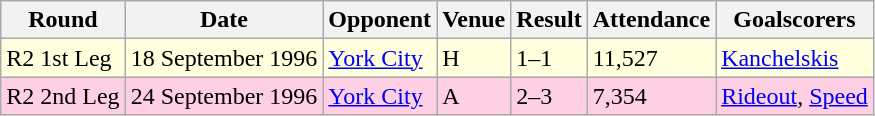<table class="wikitable">
<tr>
<th>Round</th>
<th>Date</th>
<th>Opponent</th>
<th>Venue</th>
<th>Result</th>
<th>Attendance</th>
<th>Goalscorers</th>
</tr>
<tr style="background-color: #ffffdd;">
<td>R2 1st Leg</td>
<td>18 September 1996</td>
<td><a href='#'>York City</a></td>
<td>H</td>
<td>1–1</td>
<td>11,527</td>
<td><a href='#'>Kanchelskis</a></td>
</tr>
<tr style="background-color: #ffd0e3;">
<td>R2 2nd Leg</td>
<td>24 September 1996</td>
<td><a href='#'>York City</a></td>
<td>A</td>
<td>2–3</td>
<td>7,354</td>
<td><a href='#'>Rideout</a>, <a href='#'>Speed</a></td>
</tr>
</table>
